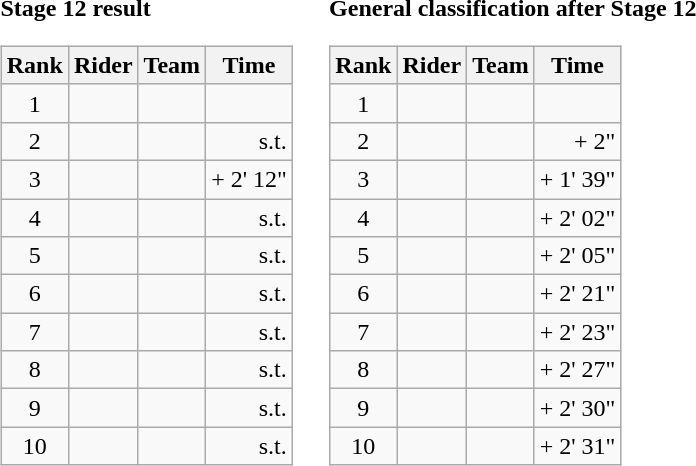<table>
<tr>
<td><strong>Stage 12 result</strong><br><table class="wikitable">
<tr>
<th scope="col">Rank</th>
<th scope="col">Rider</th>
<th scope="col">Team</th>
<th scope="col">Time</th>
</tr>
<tr>
<td style="text-align:center;">1</td>
<td></td>
<td></td>
<td style="text-align:right;"></td>
</tr>
<tr>
<td style="text-align:center;">2</td>
<td></td>
<td></td>
<td style="text-align:right;">s.t.</td>
</tr>
<tr>
<td style="text-align:center;">3</td>
<td></td>
<td></td>
<td style="text-align:right;">+ 2' 12"</td>
</tr>
<tr>
<td style="text-align:center;">4</td>
<td></td>
<td></td>
<td style="text-align:right;">s.t.</td>
</tr>
<tr>
<td style="text-align:center;">5</td>
<td></td>
<td></td>
<td style="text-align:right;">s.t.</td>
</tr>
<tr>
<td style="text-align:center;">6</td>
<td></td>
<td></td>
<td style="text-align:right;">s.t.</td>
</tr>
<tr>
<td style="text-align:center;">7</td>
<td></td>
<td></td>
<td style="text-align:right;">s.t.</td>
</tr>
<tr>
<td style="text-align:center;">8</td>
<td></td>
<td></td>
<td style="text-align:right;">s.t.</td>
</tr>
<tr>
<td style="text-align:center;">9</td>
<td></td>
<td></td>
<td style="text-align:right;">s.t.</td>
</tr>
<tr>
<td style="text-align:center;">10</td>
<td></td>
<td></td>
<td style="text-align:right;">s.t.</td>
</tr>
</table>
</td>
<td></td>
<td><strong>General classification after Stage 12</strong><br><table class="wikitable">
<tr>
<th scope="col">Rank</th>
<th scope="col">Rider</th>
<th scope="col">Team</th>
<th scope="col">Time</th>
</tr>
<tr>
<td style="text-align:center;">1</td>
<td></td>
<td></td>
<td style="text-align:right;"></td>
</tr>
<tr>
<td style="text-align:center;">2</td>
<td></td>
<td></td>
<td style="text-align:right;">+ 2"</td>
</tr>
<tr>
<td style="text-align:center;">3</td>
<td></td>
<td></td>
<td style="text-align:right;">+ 1' 39"</td>
</tr>
<tr>
<td style="text-align:center;">4</td>
<td></td>
<td></td>
<td style="text-align:right;">+ 2' 02"</td>
</tr>
<tr>
<td style="text-align:center;">5</td>
<td></td>
<td></td>
<td style="text-align:right;">+ 2' 05"</td>
</tr>
<tr>
<td style="text-align:center;">6</td>
<td></td>
<td></td>
<td style="text-align:right;">+ 2' 21"</td>
</tr>
<tr>
<td style="text-align:center;">7</td>
<td></td>
<td></td>
<td style="text-align:right;">+ 2' 23"</td>
</tr>
<tr>
<td style="text-align:center;">8</td>
<td></td>
<td></td>
<td style="text-align:right;">+ 2' 27"</td>
</tr>
<tr>
<td style="text-align:center;">9</td>
<td></td>
<td></td>
<td style="text-align:right;">+ 2' 30"</td>
</tr>
<tr>
<td style="text-align:center;">10</td>
<td></td>
<td></td>
<td style="text-align:right;">+ 2' 31"</td>
</tr>
</table>
</td>
</tr>
</table>
